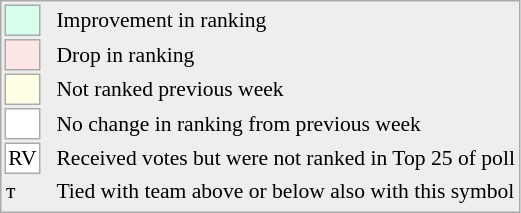<table style="font-size:90%; border:1px solid #aaa; white-space:nowrap; background:#eee;">
<tr>
<td style="background:#d8ffeb; width:20px; border:1px solid #aaa;"> </td>
<td rowspan=6> </td>
<td>Improvement in ranking</td>
</tr>
<tr>
<td style="background:#ffe6e6; width:20px; border:1px solid #aaa;"> </td>
<td>Drop in ranking</td>
</tr>
<tr>
<td style="background:#ffffe6; width:20px; border:1px solid #aaa;"> </td>
<td>Not ranked previous week</td>
</tr>
<tr>
<td style="background:#fff; width:20px; border:1px solid #aaa;"> </td>
<td>No change in ranking from previous week</td>
</tr>
<tr>
<td style="text-align:center; width:20px; border:1px solid #aaa; background:white;">RV</td>
<td>Received votes but were not ranked in Top 25 of poll</td>
</tr>
<tr>
<td>т</td>
<td>Tied with team above or below also with this symbol</td>
</tr>
<tr>
</tr>
</table>
